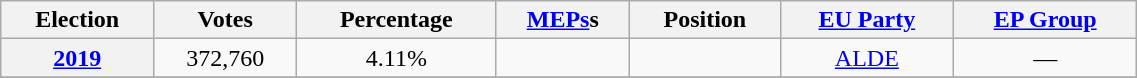<table class=wikitable style="text-align: right;" width=60%>
<tr>
<th>Election</th>
<th>Votes</th>
<th>Percentage</th>
<th><a href='#'>MEPs</a>s</th>
<th>Position</th>
<th><a href='#'>EU Party</a></th>
<th><a href='#'>EP Group</a></th>
</tr>
<tr style="text-align:center;">
<th><a href='#'>2019</a></th>
<td>372,760</td>
<td>4.11%</td>
<td></td>
<td></td>
<td><a href='#'>ALDE</a></td>
<td>—</td>
</tr>
<tr>
</tr>
</table>
